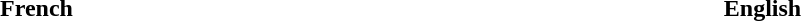<table>
<tr style="vertical-align: top;">
</tr>
<tr>
<th scope="col" style="width:30em;">French</th>
<th scope="col" style="width:30em;">English</th>
</tr>
<tr style="vertical-align: top;">
<td><br></td>
<td><br></td>
</tr>
<tr>
</tr>
</table>
